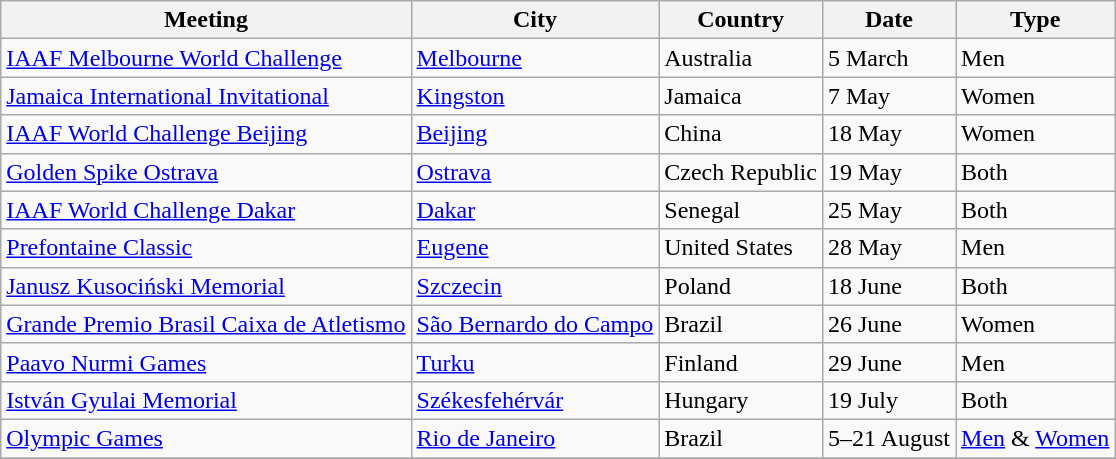<table class="wikitable">
<tr>
<th>Meeting</th>
<th>City</th>
<th>Country</th>
<th>Date</th>
<th>Type</th>
</tr>
<tr>
<td><a href='#'>IAAF Melbourne World Challenge</a></td>
<td><a href='#'>Melbourne</a></td>
<td>Australia</td>
<td>5 March</td>
<td>Men</td>
</tr>
<tr>
<td><a href='#'>Jamaica International Invitational</a></td>
<td><a href='#'>Kingston</a></td>
<td>Jamaica</td>
<td>7 May</td>
<td>Women</td>
</tr>
<tr>
<td><a href='#'>IAAF World Challenge Beijing</a></td>
<td><a href='#'>Beijing</a></td>
<td>China</td>
<td>18 May</td>
<td>Women</td>
</tr>
<tr>
<td><a href='#'>Golden Spike Ostrava</a></td>
<td><a href='#'>Ostrava</a></td>
<td>Czech Republic</td>
<td>19 May</td>
<td>Both</td>
</tr>
<tr>
<td><a href='#'>IAAF World Challenge Dakar</a></td>
<td><a href='#'>Dakar</a></td>
<td>Senegal</td>
<td>25 May</td>
<td>Both</td>
</tr>
<tr>
<td><a href='#'>Prefontaine Classic</a></td>
<td><a href='#'>Eugene</a></td>
<td>United States</td>
<td>28 May</td>
<td>Men</td>
</tr>
<tr>
<td><a href='#'>Janusz Kusociński Memorial</a></td>
<td><a href='#'>Szczecin</a></td>
<td>Poland</td>
<td>18 June</td>
<td>Both</td>
</tr>
<tr>
<td><a href='#'>Grande Premio Brasil Caixa de Atletismo</a></td>
<td><a href='#'>São Bernardo do Campo</a></td>
<td>Brazil</td>
<td>26 June</td>
<td>Women</td>
</tr>
<tr>
<td><a href='#'>Paavo Nurmi Games</a></td>
<td><a href='#'>Turku</a></td>
<td>Finland</td>
<td>29 June</td>
<td>Men</td>
</tr>
<tr>
<td><a href='#'>István Gyulai Memorial</a></td>
<td><a href='#'>Székesfehérvár</a></td>
<td>Hungary</td>
<td>19 July</td>
<td>Both</td>
</tr>
<tr>
<td><a href='#'>Olympic Games</a></td>
<td><a href='#'>Rio de Janeiro</a></td>
<td>Brazil</td>
<td>5–21 August</td>
<td><a href='#'>Men</a> & <a href='#'>Women</a></td>
</tr>
<tr>
</tr>
</table>
